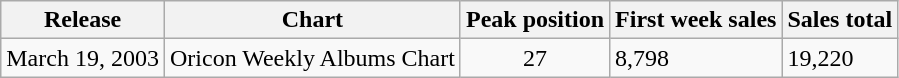<table class="wikitable">
<tr>
<th>Release</th>
<th>Chart</th>
<th>Peak position</th>
<th>First week sales</th>
<th>Sales total</th>
</tr>
<tr>
<td>March 19, 2003</td>
<td>Oricon Weekly Albums Chart</td>
<td align="center">27</td>
<td>8,798</td>
<td>19,220</td>
</tr>
</table>
